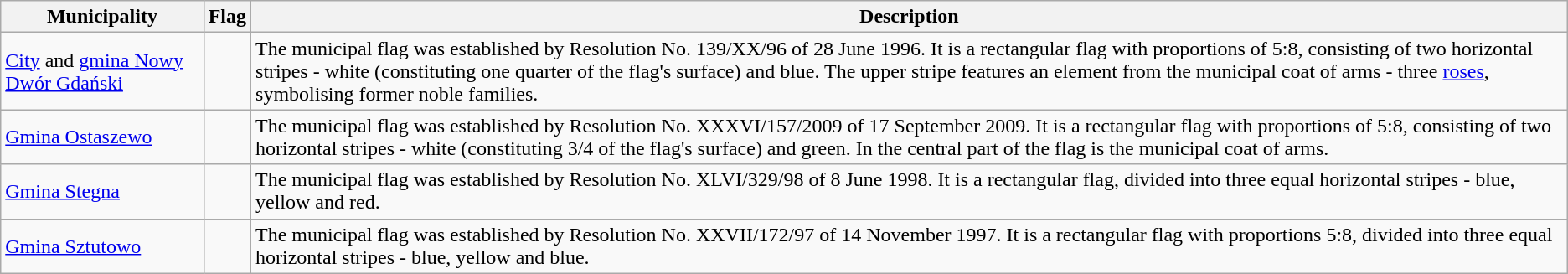<table class="wikitable">
<tr>
<th>Municipality</th>
<th>Flag</th>
<th>Description</th>
</tr>
<tr>
<td><a href='#'>City</a> and <a href='#'>gmina Nowy Dwór Gdański</a></td>
<td></td>
<td>The municipal flag was established by Resolution No. 139/XX/96 of 28 June 1996. It is a rectangular flag with proportions of 5:8, consisting of two horizontal stripes - white (constituting one quarter of the flag's surface) and blue. The upper stripe features an element from the municipal coat of arms - three <a href='#'>roses</a>, symbolising former noble families.</td>
</tr>
<tr>
<td><a href='#'>Gmina Ostaszewo</a></td>
<td></td>
<td>The municipal flag was established by Resolution No. XXXVI/157/2009 of 17 September 2009. It is a rectangular flag with proportions of 5:8, consisting of two horizontal stripes - white (constituting 3/4 of the flag's surface) and green. In the central part of the flag is the municipal coat of arms.</td>
</tr>
<tr>
<td><a href='#'>Gmina Stegna</a></td>
<td></td>
<td>The municipal flag was established by Resolution No. XLVI/329/98 of 8 June 1998. It is a rectangular flag, divided into three equal horizontal stripes - blue, yellow and red.</td>
</tr>
<tr>
<td><a href='#'>Gmina Sztutowo</a></td>
<td></td>
<td>The municipal flag was established by Resolution No. XXVII/172/97 of 14 November 1997. It is a rectangular flag with proportions 5:8, divided into three equal horizontal stripes - blue, yellow and blue.</td>
</tr>
</table>
